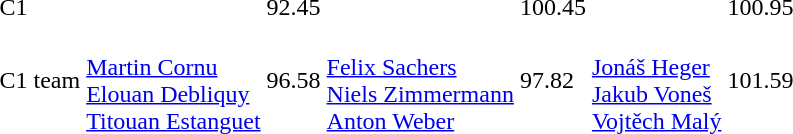<table>
<tr>
<td>C1</td>
<td></td>
<td>92.45</td>
<td></td>
<td>100.45</td>
<td></td>
<td>100.95</td>
</tr>
<tr>
<td>C1 team</td>
<td><br><a href='#'>Martin Cornu</a><br><a href='#'>Elouan Debliquy</a><br><a href='#'>Titouan Estanguet</a></td>
<td>96.58</td>
<td><br><a href='#'>Felix Sachers</a><br><a href='#'>Niels Zimmermann</a><br><a href='#'>Anton Weber</a></td>
<td>97.82</td>
<td><br><a href='#'>Jonáš Heger</a><br><a href='#'>Jakub Voneš</a><br><a href='#'>Vojtěch Malý</a></td>
<td>101.59</td>
</tr>
</table>
